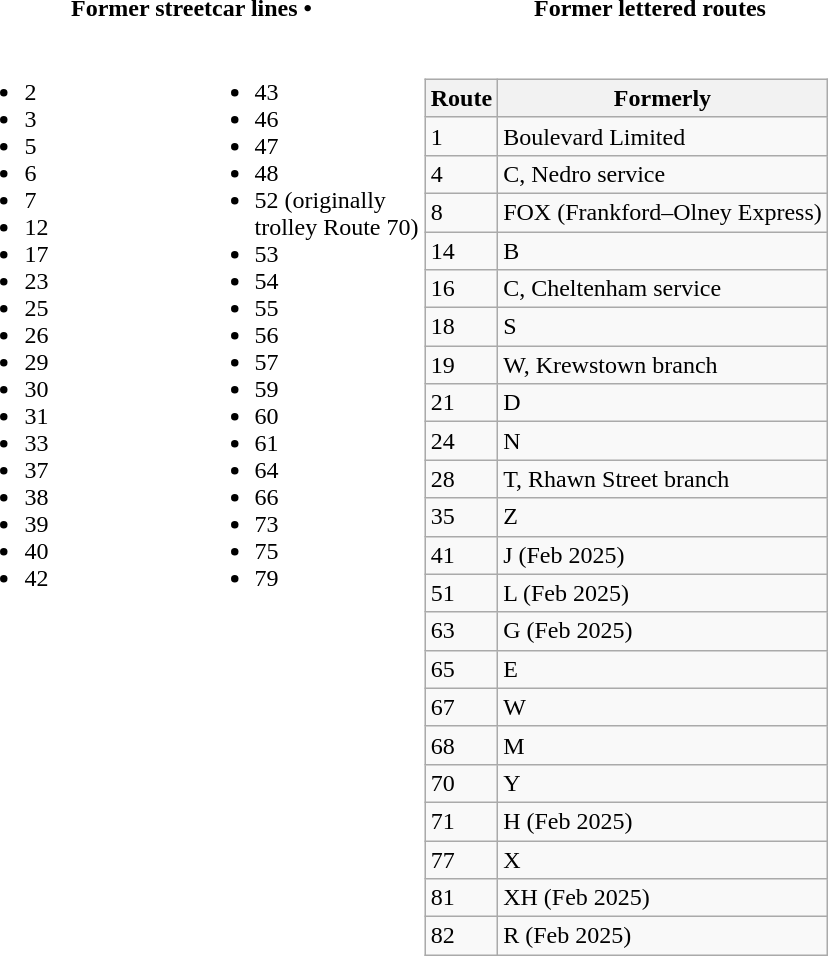<table class="mw-collapsible mw-collapsed" style="margin:1em auto;">
<tr>
<th colspan=2>Former streetcar lines •</th>
<th>Former lettered routes</th>
</tr>
<tr valign=top>
<td width=25%><br><ul><li>2</li><li>3</li><li>5</li><li>6</li><li>7</li><li>12</li><li>17</li><li>23</li><li>25</li><li>26</li><li>29</li><li>30</li><li>31</li><li>33</li><li>37</li><li>38</li><li>39</li><li>40</li><li>42</li></ul></td>
<td width=25%><br><ul><li>43</li><li>46</li><li>47</li><li>48</li><li>52 (originally<br>trolley Route 70)</li><li>53</li><li>54</li><li>55</li><li>56</li><li>57</li><li>59</li><li>60</li><li>61</li><li>64</li><li>66</li><li>73</li><li>75</li><li>79</li></ul></td>
<td><br><table class="wikitable sortable">
<tr>
<th>Route</th>
<th>Formerly</th>
</tr>
<tr>
<td>1</td>
<td>Boulevard Limited</td>
</tr>
<tr>
<td>4</td>
<td>C, Nedro service</td>
</tr>
<tr>
<td>8</td>
<td>FOX (Frankford–Olney Express)</td>
</tr>
<tr>
<td>14</td>
<td>B</td>
</tr>
<tr>
<td>16</td>
<td>C, Cheltenham service</td>
</tr>
<tr>
<td>18</td>
<td>S</td>
</tr>
<tr>
<td>19</td>
<td>W, Krewstown branch</td>
</tr>
<tr>
<td>21</td>
<td>D</td>
</tr>
<tr>
<td>24</td>
<td>N</td>
</tr>
<tr>
<td>28</td>
<td>T, Rhawn Street branch</td>
</tr>
<tr>
<td>35</td>
<td>Z</td>
</tr>
<tr>
<td>41</td>
<td>J (Feb 2025)</td>
</tr>
<tr>
<td>51</td>
<td>L (Feb 2025)</td>
</tr>
<tr>
<td>63</td>
<td>G (Feb 2025)</td>
</tr>
<tr>
<td>65</td>
<td>E</td>
</tr>
<tr>
<td>67</td>
<td>W</td>
</tr>
<tr>
<td>68</td>
<td>M</td>
</tr>
<tr>
<td>70</td>
<td>Y</td>
</tr>
<tr>
<td>71</td>
<td>H (Feb 2025)</td>
</tr>
<tr>
<td>77</td>
<td>X</td>
</tr>
<tr>
<td>81</td>
<td>XH (Feb 2025)</td>
</tr>
<tr>
<td>82</td>
<td>R (Feb 2025)</td>
</tr>
</table>
</td>
</tr>
</table>
